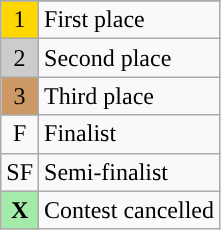<table class="wikitable">
<tr>
</tr>
<tr>
<td style="text-align:center; background-color:#FFD700;">1</td>
<td>First place</td>
</tr>
<tr>
<td style="text-align:center; background-color:#CCC;">2</td>
<td>Second place</td>
</tr>
<tr>
<td style="text-align:center; background-color:#C96;">3</td>
<td>Third place</td>
</tr>
<tr>
<td style="text-align:center;">F</td>
<td>Finalist</td>
</tr>
<tr>
<td style="text-align:center;">SF</td>
<td>Semi-finalist</td>
</tr>
<tr>
<td style="text-align:center; background-color:#A4EAA9;"><strong>X</strong></td>
<td>Contest cancelled</td>
</tr>
</table>
